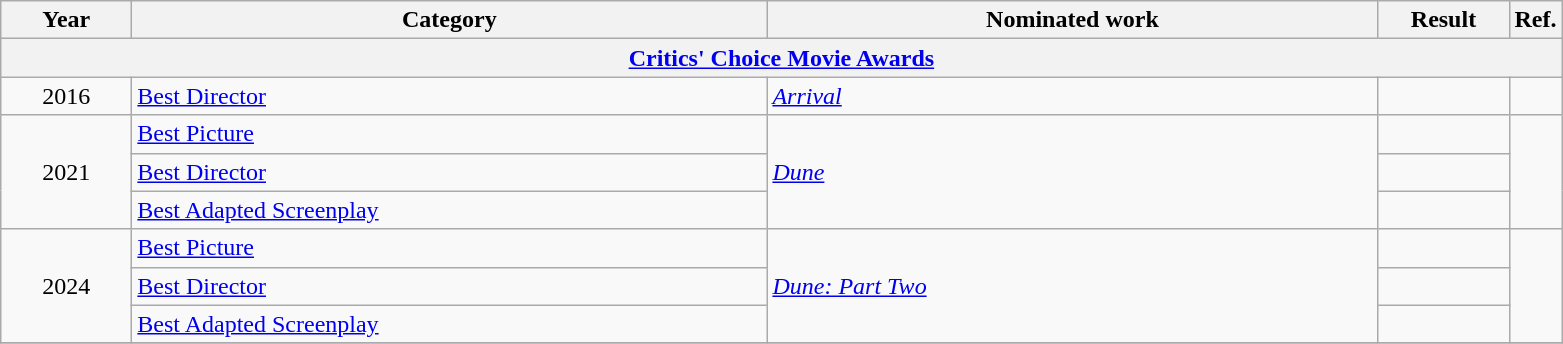<table class=wikitable>
<tr>
<th scope="col" style="width:5em;">Year</th>
<th scope="col" style="width:26em;">Category</th>
<th scope="col" style="width:25em;">Nominated work</th>
<th scope="col" style="width:5em;">Result</th>
<th>Ref.</th>
</tr>
<tr>
<th colspan=5><a href='#'>Critics' Choice Movie Awards</a></th>
</tr>
<tr>
<td style="text-align:center;">2016</td>
<td><a href='#'>Best Director</a></td>
<td><em><a href='#'>Arrival</a></em></td>
<td></td>
<td style="text-align:center;"></td>
</tr>
<tr>
<td style="text-align:center;", rowspan="3">2021</td>
<td><a href='#'>Best Picture</a></td>
<td rowspan="3"><em><a href='#'>Dune</a></em></td>
<td></td>
<td style="text-align:center;", rowspan=3></td>
</tr>
<tr>
<td><a href='#'>Best Director</a></td>
<td></td>
</tr>
<tr>
<td><a href='#'>Best Adapted Screenplay</a></td>
<td></td>
</tr>
<tr>
<td style="text-align:center;", rowspan="3">2024</td>
<td><a href='#'>Best Picture</a></td>
<td rowspan="3"><em><a href='#'>Dune: Part Two</a></em></td>
<td></td>
<td style="text-align:center;", rowspan=3></td>
</tr>
<tr>
<td><a href='#'>Best Director</a></td>
<td></td>
</tr>
<tr>
<td><a href='#'>Best Adapted Screenplay</a></td>
<td></td>
</tr>
<tr>
</tr>
</table>
